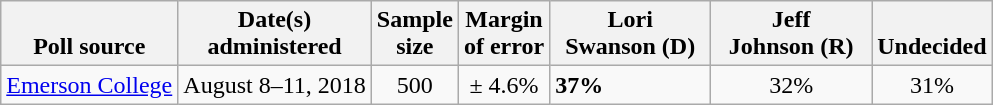<table class="wikitable">
<tr valign=bottom>
<th>Poll source</th>
<th>Date(s)<br>administered</th>
<th>Sample<br>size</th>
<th>Margin<br>of error</th>
<th style="width:100px;">Lori<br>Swanson (D)</th>
<th style="width:100px;">Jeff<br>Johnson (R)</th>
<th>Undecided</th>
</tr>
<tr>
<td><a href='#'>Emerson College</a></td>
<td align=center>August 8–11, 2018</td>
<td align=center>500</td>
<td align=center>± 4.6%</td>
<td><strong>37%</strong></td>
<td align=center>32%</td>
<td align=center>31%</td>
</tr>
</table>
